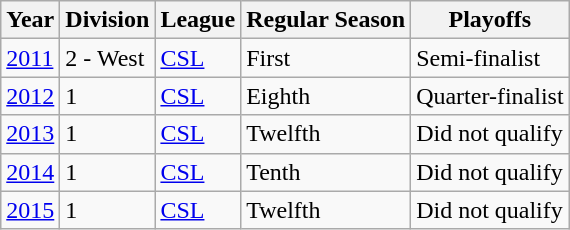<table class="wikitable">
<tr>
<th>Year</th>
<th>Division</th>
<th>League</th>
<th>Regular Season</th>
<th>Playoffs</th>
</tr>
<tr>
<td><a href='#'>2011</a></td>
<td>2 - West</td>
<td><a href='#'>CSL</a></td>
<td>First</td>
<td>Semi-finalist</td>
</tr>
<tr>
<td><a href='#'>2012</a></td>
<td>1</td>
<td><a href='#'>CSL</a></td>
<td>Eighth</td>
<td>Quarter-finalist</td>
</tr>
<tr>
<td><a href='#'>2013</a></td>
<td>1</td>
<td><a href='#'>CSL</a></td>
<td>Twelfth</td>
<td>Did not qualify</td>
</tr>
<tr>
<td><a href='#'>2014</a></td>
<td>1</td>
<td><a href='#'>CSL</a></td>
<td>Tenth</td>
<td>Did not qualify</td>
</tr>
<tr>
<td><a href='#'>2015</a></td>
<td>1</td>
<td><a href='#'>CSL</a></td>
<td>Twelfth</td>
<td>Did not qualify</td>
</tr>
</table>
